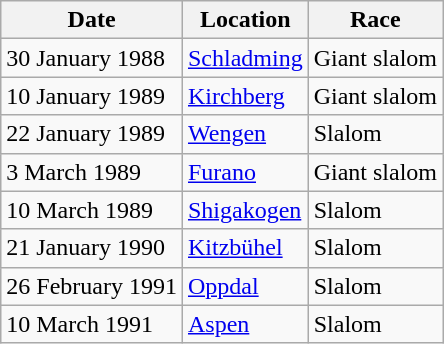<table class="wikitable">
<tr>
<th><strong>Date</strong></th>
<th><strong>Location</strong></th>
<th><strong>Race</strong></th>
</tr>
<tr>
<td>30 January 1988</td>
<td> <a href='#'>Schladming</a></td>
<td>Giant slalom</td>
</tr>
<tr>
<td>10 January 1989</td>
<td> <a href='#'>Kirchberg</a></td>
<td>Giant slalom</td>
</tr>
<tr>
<td>22 January 1989</td>
<td> <a href='#'>Wengen</a></td>
<td>Slalom</td>
</tr>
<tr>
<td>3 March 1989</td>
<td> <a href='#'>Furano</a></td>
<td>Giant slalom</td>
</tr>
<tr>
<td>10 March 1989</td>
<td> <a href='#'>Shigakogen</a></td>
<td>Slalom</td>
</tr>
<tr>
<td>21 January 1990</td>
<td> <a href='#'>Kitzbühel</a></td>
<td>Slalom</td>
</tr>
<tr>
<td>26 February 1991</td>
<td> <a href='#'>Oppdal</a></td>
<td>Slalom</td>
</tr>
<tr>
<td>10 March 1991</td>
<td> <a href='#'>Aspen</a></td>
<td>Slalom</td>
</tr>
</table>
